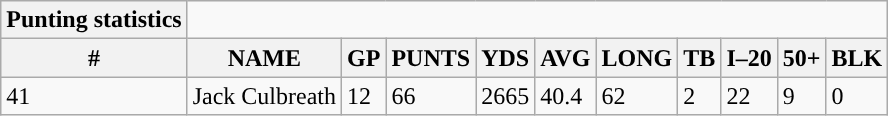<table class="wikitable collapsible">
<tr>
<th style="text-align:center; ">Punting statistics</th>
</tr>
<tr>
<th>#</th>
<th>NAME</th>
<th>GP</th>
<th>PUNTS</th>
<th>YDS</th>
<th>AVG</th>
<th>LONG</th>
<th>TB</th>
<th>I–20</th>
<th>50+</th>
<th>BLK</th>
</tr>
<tr>
<td>41</td>
<td>Jack Culbreath</td>
<td>12</td>
<td>66</td>
<td>2665</td>
<td>40.4</td>
<td>62</td>
<td>2</td>
<td>22</td>
<td>9</td>
<td>0</td>
</tr>
</table>
